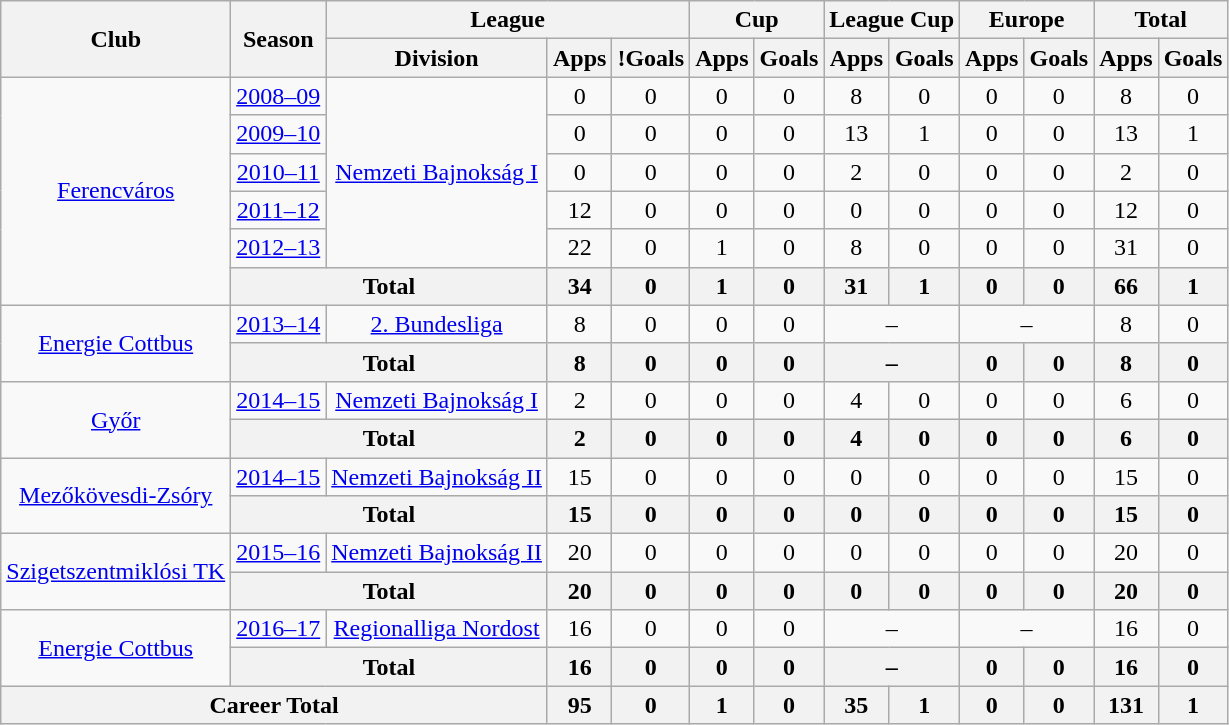<table class="wikitable" style="text-align:center">
<tr>
<th rowspan="2">Club</th>
<th rowspan="2">Season</th>
<th colspan="3">League</th>
<th colspan="2">Cup</th>
<th colspan="2">League Cup</th>
<th colspan="2">Europe</th>
<th colspan="2">Total</th>
</tr>
<tr>
<th>Division</th>
<th>Apps</th>
<th>!Goals</th>
<th>Apps</th>
<th>Goals</th>
<th>Apps</th>
<th>Goals</th>
<th>Apps</th>
<th>Goals</th>
<th>Apps</th>
<th>Goals</th>
</tr>
<tr>
<td rowspan="6"><a href='#'>Ferencváros</a></td>
<td><a href='#'>2008–09</a></td>
<td rowspan="5"><a href='#'>Nemzeti Bajnokság I</a></td>
<td>0</td>
<td>0</td>
<td>0</td>
<td>0</td>
<td>8</td>
<td>0</td>
<td>0</td>
<td>0</td>
<td>8</td>
<td>0</td>
</tr>
<tr>
<td><a href='#'>2009–10</a></td>
<td>0</td>
<td>0</td>
<td>0</td>
<td>0</td>
<td>13</td>
<td>1</td>
<td>0</td>
<td>0</td>
<td>13</td>
<td>1</td>
</tr>
<tr>
<td><a href='#'>2010–11</a></td>
<td>0</td>
<td>0</td>
<td>0</td>
<td>0</td>
<td>2</td>
<td>0</td>
<td>0</td>
<td>0</td>
<td>2</td>
<td>0</td>
</tr>
<tr>
<td><a href='#'>2011–12</a></td>
<td>12</td>
<td>0</td>
<td>0</td>
<td>0</td>
<td>0</td>
<td>0</td>
<td>0</td>
<td>0</td>
<td>12</td>
<td>0</td>
</tr>
<tr>
<td><a href='#'>2012–13</a></td>
<td>22</td>
<td>0</td>
<td>1</td>
<td>0</td>
<td>8</td>
<td>0</td>
<td>0</td>
<td>0</td>
<td>31</td>
<td>0</td>
</tr>
<tr>
<th colspan="2">Total</th>
<th>34</th>
<th>0</th>
<th>1</th>
<th>0</th>
<th>31</th>
<th>1</th>
<th>0</th>
<th>0</th>
<th>66</th>
<th>1</th>
</tr>
<tr>
<td rowspan="2"><a href='#'>Energie Cottbus</a></td>
<td><a href='#'>2013–14</a></td>
<td><a href='#'>2. Bundesliga</a></td>
<td>8</td>
<td>0</td>
<td>0</td>
<td>0</td>
<td colspan="2">–</td>
<td colspan="2">–</td>
<td>8</td>
<td>0</td>
</tr>
<tr>
<th colspan="2">Total</th>
<th>8</th>
<th>0</th>
<th>0</th>
<th>0</th>
<th colspan="2">–</th>
<th>0</th>
<th>0</th>
<th>8</th>
<th>0</th>
</tr>
<tr>
<td rowspan="2"><a href='#'>Győr</a></td>
<td><a href='#'>2014–15</a></td>
<td><a href='#'>Nemzeti Bajnokság I</a></td>
<td>2</td>
<td>0</td>
<td>0</td>
<td>0</td>
<td>4</td>
<td>0</td>
<td>0</td>
<td>0</td>
<td>6</td>
<td>0</td>
</tr>
<tr>
<th colspan="2">Total</th>
<th>2</th>
<th>0</th>
<th>0</th>
<th>0</th>
<th>4</th>
<th>0</th>
<th>0</th>
<th>0</th>
<th>6</th>
<th>0</th>
</tr>
<tr>
<td rowspan="2"><a href='#'>Mezőkövesdi-Zsóry</a></td>
<td><a href='#'>2014–15</a></td>
<td><a href='#'>Nemzeti Bajnokság II</a></td>
<td>15</td>
<td>0</td>
<td>0</td>
<td>0</td>
<td>0</td>
<td>0</td>
<td>0</td>
<td>0</td>
<td>15</td>
<td>0</td>
</tr>
<tr>
<th colspan="2">Total</th>
<th>15</th>
<th>0</th>
<th>0</th>
<th>0</th>
<th>0</th>
<th>0</th>
<th>0</th>
<th>0</th>
<th>15</th>
<th>0</th>
</tr>
<tr>
<td rowspan="2"><a href='#'>Szigetszentmiklósi TK</a></td>
<td><a href='#'>2015–16</a></td>
<td><a href='#'>Nemzeti Bajnokság II</a></td>
<td>20</td>
<td>0</td>
<td>0</td>
<td>0</td>
<td>0</td>
<td>0</td>
<td>0</td>
<td>0</td>
<td>20</td>
<td>0</td>
</tr>
<tr>
<th colspan="2">Total</th>
<th>20</th>
<th>0</th>
<th>0</th>
<th>0</th>
<th>0</th>
<th>0</th>
<th>0</th>
<th>0</th>
<th>20</th>
<th>0</th>
</tr>
<tr>
<td rowspan="2"><a href='#'>Energie Cottbus</a></td>
<td><a href='#'>2016–17</a></td>
<td><a href='#'>Regionalliga Nordost</a></td>
<td>16</td>
<td>0</td>
<td>0</td>
<td>0</td>
<td colspan="2">–</td>
<td colspan="2">–</td>
<td>16</td>
<td>0</td>
</tr>
<tr>
<th colspan="2">Total</th>
<th>16</th>
<th>0</th>
<th>0</th>
<th>0</th>
<th colspan="2">–</th>
<th>0</th>
<th>0</th>
<th>16</th>
<th>0</th>
</tr>
<tr>
<th colspan="3">Career Total</th>
<th>95</th>
<th>0</th>
<th>1</th>
<th>0</th>
<th>35</th>
<th>1</th>
<th>0</th>
<th>0</th>
<th>131</th>
<th>1</th>
</tr>
</table>
